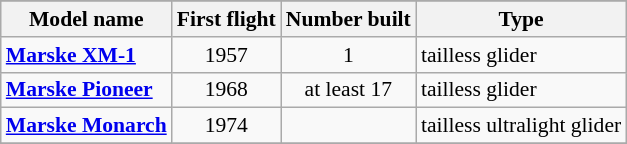<table class="wikitable" align=center style="font-size:90%;">
<tr>
</tr>
<tr style="background:#efefef;">
<th>Model name</th>
<th>First flight</th>
<th>Number built</th>
<th>Type</th>
</tr>
<tr>
<td align=left><strong><a href='#'>Marske XM-1</a></strong></td>
<td align=center>1957</td>
<td align=center>1</td>
<td align=left>tailless glider</td>
</tr>
<tr>
<td align=left><strong><a href='#'>Marske Pioneer</a></strong></td>
<td align=center>1968</td>
<td align=center>at least 17</td>
<td align=left>tailless glider</td>
</tr>
<tr>
<td align=left><strong><a href='#'>Marske Monarch</a></strong></td>
<td align=center>1974</td>
<td align=center></td>
<td align=left>tailless ultralight glider</td>
</tr>
<tr>
</tr>
</table>
